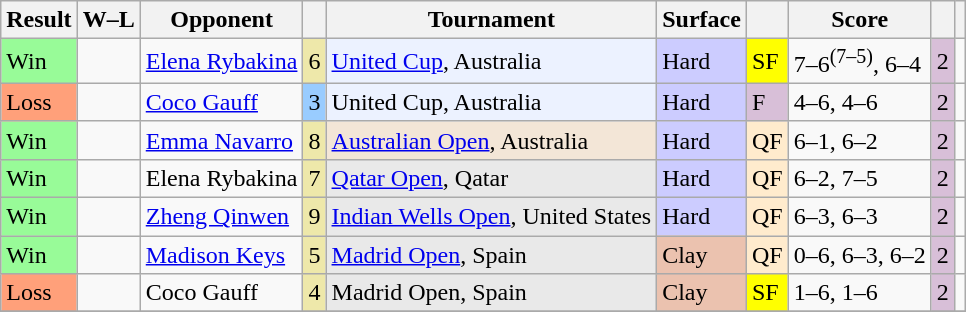<table class="wikitable sortable">
<tr>
<th>Result</th>
<th class=unsortable>W–L</th>
<th>Opponent</th>
<th></th>
<th>Tournament</th>
<th>Surface</th>
<th class=unsortable></th>
<th class=unsortable>Score</th>
<th></th>
<th class=unsortable></th>
</tr>
<tr>
<td bgcolor=98fb98>Win</td>
<td></td>
<td> <a href='#'>Elena Rybakina</a></td>
<td bgcolor=eee8aa>6</td>
<td bgcolor=ecf2ff><a href='#'>United Cup</a>, Australia</td>
<td bgcolor=ccccff>Hard</td>
<td bgcolor=yellow>SF</td>
<td>7–6<sup>(7–5)</sup>, 6–4</td>
<td bgcolor=thistle>2</td>
<td></td>
</tr>
<tr>
<td bgcolor=ffa07a>Loss</td>
<td></td>
<td> <a href='#'>Coco Gauff</a></td>
<td bgcolor=99ccff>3</td>
<td bgcolor=ecf2ff>United Cup, Australia</td>
<td bgcolor=ccccff>Hard</td>
<td bgcolor=thistle>F</td>
<td>4–6, 4–6</td>
<td bgcolor=thistle>2</td>
<td></td>
</tr>
<tr>
<td bgcolor=98fb98>Win</td>
<td></td>
<td> <a href='#'>Emma Navarro</a></td>
<td bgcolor=eee8aa>8</td>
<td bgcolor=f3e6d7><a href='#'>Australian Open</a>, Australia</td>
<td bgcolor=ccccff>Hard</td>
<td bgcolor=ffebcd>QF</td>
<td>6–1, 6–2</td>
<td bgcolor=thistle>2</td>
<td></td>
</tr>
<tr>
<td bgcolor=98fb98>Win</td>
<td></td>
<td> Elena Rybakina</td>
<td bgcolor=eee8aa>7</td>
<td bgcolor=e9e9e9><a href='#'>Qatar Open</a>, Qatar</td>
<td bgcolor=ccccff>Hard</td>
<td bgcolor=ffebcd>QF</td>
<td>6–2, 7–5</td>
<td bgcolor=thistle>2</td>
<td></td>
</tr>
<tr>
<td bgcolor=98fb98>Win</td>
<td></td>
<td> <a href='#'>Zheng Qinwen</a></td>
<td bgcolor=eee8aa>9</td>
<td bgcolor=e9e9e9><a href='#'>Indian Wells Open</a>, United States</td>
<td bgcolor=ccccff>Hard</td>
<td bgcolor=ffebcd>QF</td>
<td>6–3, 6–3</td>
<td bgcolor=thistle>2</td>
<td></td>
</tr>
<tr>
<td bgcolor=98fb98>Win</td>
<td></td>
<td> <a href='#'>Madison Keys</a></td>
<td bgcolor=eee8aa>5</td>
<td bgcolor=e9e9e9><a href='#'>Madrid Open</a>, Spain</td>
<td bgcolor=ebc2af>Clay</td>
<td bgcolor=ffebcd>QF</td>
<td>0–6, 6–3, 6–2</td>
<td bgcolor=thistle>2</td>
<td></td>
</tr>
<tr>
<td bgcolor=ffa07a>Loss</td>
<td></td>
<td> Coco Gauff</td>
<td bgcolor=eee8aa>4</td>
<td bgcolor=e9e9e9>Madrid Open, Spain</td>
<td bgcolor=ebc2af>Clay</td>
<td bgcolor=yellow>SF</td>
<td>1–6, 1–6</td>
<td bgcolor=thistle>2</td>
<td></td>
</tr>
<tr>
</tr>
</table>
